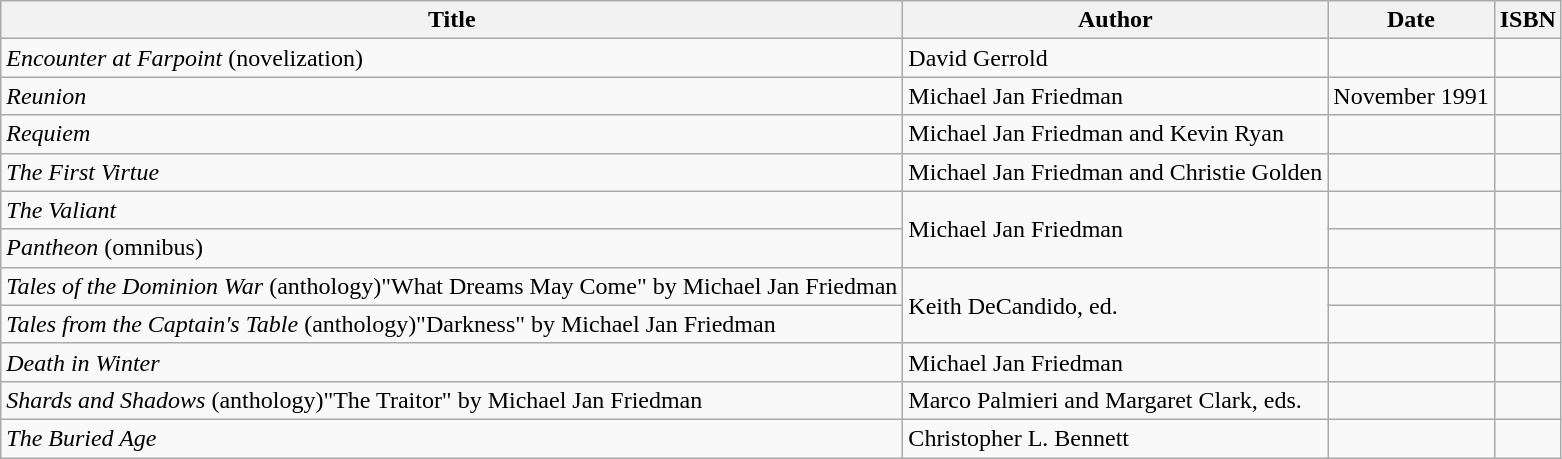<table class="wikitable">
<tr>
<th>Title</th>
<th>Author</th>
<th>Date</th>
<th>ISBN</th>
</tr>
<tr>
<td><em>Encounter at Farpoint</em> (novelization)</td>
<td>David Gerrold</td>
<td></td>
<td></td>
</tr>
<tr>
<td><em>Reunion</em></td>
<td>Michael Jan Friedman</td>
<td>November 1991</td>
<td></td>
</tr>
<tr>
<td><em>Requiem</em></td>
<td>Michael Jan Friedman and Kevin Ryan</td>
<td></td>
<td></td>
</tr>
<tr>
<td><em>The First Virtue</em></td>
<td>Michael Jan Friedman and Christie Golden</td>
<td></td>
<td></td>
</tr>
<tr>
<td><em>The Valiant</em></td>
<td rowspan="2">Michael Jan Friedman</td>
<td></td>
<td></td>
</tr>
<tr>
<td><em>Pantheon</em> (omnibus)</td>
<td></td>
<td></td>
</tr>
<tr>
<td><em>Tales of the Dominion War</em> (anthology)"What Dreams May Come" by Michael Jan Friedman</td>
<td rowspan="2">Keith DeCandido, ed.</td>
<td></td>
<td></td>
</tr>
<tr>
<td><em>Tales from the Captain's Table</em> (anthology)"Darkness" by Michael Jan Friedman</td>
<td></td>
<td></td>
</tr>
<tr>
<td><em>Death in Winter</em></td>
<td>Michael Jan Friedman</td>
<td></td>
<td></td>
</tr>
<tr>
<td><em>Shards and Shadows</em> (anthology)"The Traitor" by Michael Jan Friedman</td>
<td>Marco Palmieri and Margaret Clark, eds.</td>
<td></td>
<td></td>
</tr>
<tr>
<td><em>The Buried Age</em></td>
<td>Christopher L. Bennett</td>
<td></td>
<td></td>
</tr>
</table>
